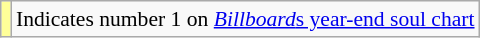<table class="wikitable" style="font-size:90%;">
<tr>
<td style="background-color:#FFFF99"></td>
<td>Indicates number 1 on <a href='#'><em>Billboard</em>s year-end soul chart</a></td>
</tr>
</table>
